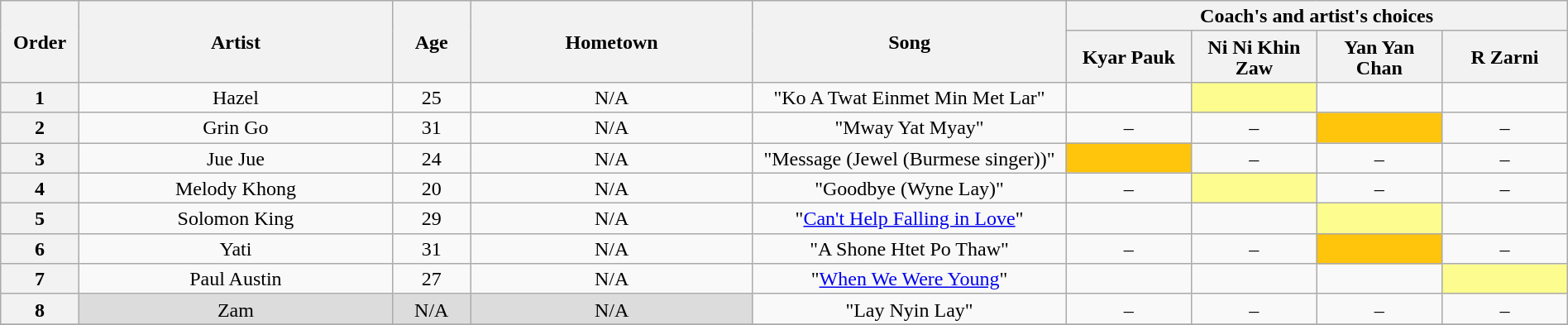<table class="wikitable" style="text-align:center; line-height:17px; width:100%;">
<tr>
<th scope="col" rowspan="2" width="05%">Order</th>
<th scope="col" rowspan="2" width="20%">Artist</th>
<th scope="col" rowspan="2" width="05%">Age</th>
<th scope="col" rowspan="2" width="18%">Hometown</th>
<th scope="col" rowspan="2" width="20%">Song</th>
<th scope="col" colspan="4" width="32%">Coach's and artist's choices</th>
</tr>
<tr>
<th width="08%">Kyar Pauk</th>
<th width="08%">Ni Ni Khin Zaw</th>
<th width="08%">Yan Yan Chan</th>
<th width="08%">R Zarni</th>
</tr>
<tr>
<th>1</th>
<td>Hazel</td>
<td>25</td>
<td>N/A</td>
<td>"Ko A Twat Einmet Min Met Lar"</td>
<td><strong></strong></td>
<td style="background:#fdfc8f;"><strong></strong></td>
<td><strong></strong></td>
<td><strong></strong></td>
</tr>
<tr>
<th>2</th>
<td>Grin Go</td>
<td>31</td>
<td>N/A</td>
<td>"Mway Yat Myay"</td>
<td>–</td>
<td>–</td>
<td style="background:#FFC40C;"><strong></strong></td>
<td>–</td>
</tr>
<tr>
<th>3</th>
<td>Jue Jue</td>
<td>24</td>
<td>N/A</td>
<td>"Message (Jewel (Burmese singer))"</td>
<td style="background:#FFC40C;"><strong></strong></td>
<td>–</td>
<td>–</td>
<td>–</td>
</tr>
<tr>
<th>4</th>
<td>Melody Khong</td>
<td>20</td>
<td>N/A</td>
<td>"Goodbye (Wyne Lay)"</td>
<td>–</td>
<td style="background:#fdfc8f;"><br><strong></strong></td>
<td>–</td>
<td>–</td>
</tr>
<tr>
<th>5</th>
<td>Solomon King</td>
<td>29</td>
<td>N/A</td>
<td>"<a href='#'>Can't Help Falling in Love</a>"</td>
<td><strong></strong></td>
<td><strong></strong></td>
<td style="background:#fdfc8f;"><strong></strong></td>
<td><strong></strong></td>
</tr>
<tr>
<th>6</th>
<td>Yati</td>
<td>31</td>
<td>N/A</td>
<td>"A Shone Htet Po Thaw"</td>
<td>–</td>
<td>–</td>
<td style="background:#FFC40C;"><strong></strong></td>
<td>–</td>
</tr>
<tr>
<th>7</th>
<td>Paul Austin</td>
<td>27</td>
<td>N/A</td>
<td>"<a href='#'>When We Were Young</a>"</td>
<td><strong></strong></td>
<td><strong></strong></td>
<td><strong></strong></td>
<td style="background:#fdfc8f;"><strong></strong></td>
</tr>
<tr>
<th>8</th>
<td style="background:#DCDCDC;">Zam</td>
<td style="background:#DCDCDC;">N/A</td>
<td style="background:#DCDCDC;">N/A</td>
<td>"Lay Nyin Lay"</td>
<td>–</td>
<td>–</td>
<td>–</td>
<td>–</td>
</tr>
<tr>
</tr>
</table>
